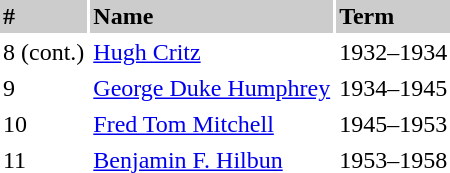<table border=0 cellpadding=2 cellspacing=2>
<tr>
<td bgcolor=#cccccc><strong>#</strong></td>
<td bgcolor=#cccccc><strong>Name</strong></td>
<td bgcolor=#cccccc><strong>Term</strong></td>
</tr>
<tr>
<td>8 (cont.)</td>
<td><a href='#'>Hugh Critz</a></td>
<td>1932–1934</td>
</tr>
<tr>
<td>9</td>
<td><a href='#'>George Duke Humphrey</a></td>
<td>1934–1945</td>
</tr>
<tr>
<td>10</td>
<td><a href='#'>Fred Tom Mitchell</a></td>
<td>1945–1953</td>
</tr>
<tr>
<td>11</td>
<td><a href='#'>Benjamin F. Hilbun</a></td>
<td>1953–1958</td>
</tr>
</table>
